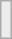<table class="wikitable" style="margin:1em auto;">
<tr>
<td bgcolor="#ECECEC"><br></td>
</tr>
</table>
